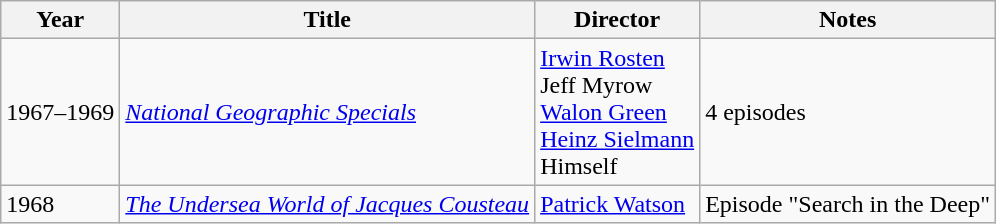<table class="wikitable">
<tr>
<th>Year</th>
<th>Title</th>
<th>Director</th>
<th>Notes</th>
</tr>
<tr>
<td>1967–1969</td>
<td><em><a href='#'>National Geographic Specials</a></em></td>
<td><a href='#'>Irwin Rosten</a><br>Jeff Myrow<br><a href='#'>Walon Green</a><br><a href='#'>Heinz Sielmann</a><br>Himself</td>
<td>4 episodes</td>
</tr>
<tr>
<td>1968</td>
<td><em><a href='#'>The Undersea World of Jacques Cousteau</a></em></td>
<td><a href='#'>Patrick Watson</a></td>
<td>Episode "Search in the Deep"</td>
</tr>
</table>
